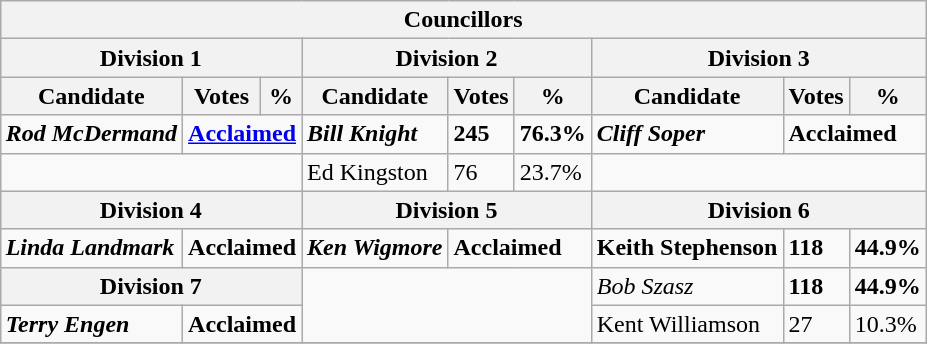<table class="wikitable collapsible collapsed" align="right">
<tr>
<th colspan=9>Councillors</th>
</tr>
<tr>
<th colspan=3>Division 1</th>
<th colspan=3>Division 2</th>
<th colspan=3>Division 3</th>
</tr>
<tr>
<th>Candidate</th>
<th>Votes</th>
<th>%</th>
<th>Candidate</th>
<th>Votes</th>
<th>%</th>
<th>Candidate</th>
<th>Votes</th>
<th>%</th>
</tr>
<tr>
<td><strong><em>Rod McDermand</em></strong></td>
<td colspan=2><strong><a href='#'>Acclaimed</a></strong></td>
<td><strong><em>Bill Knight</em></strong></td>
<td><strong>245</strong></td>
<td><strong>76.3%</strong></td>
<td><strong><em>Cliff Soper</em></strong></td>
<td colspan=2><strong>Acclaimed</strong></td>
</tr>
<tr>
<td colspan=3></td>
<td>Ed Kingston</td>
<td>76</td>
<td>23.7%</td>
</tr>
<tr>
<th colspan=3>Division 4</th>
<th colspan=3>Division 5</th>
<th colspan=3>Division 6</th>
</tr>
<tr>
<td><strong><em>Linda Landmark</em></strong></td>
<td colspan=2><strong>Acclaimed</strong></td>
<td><strong><em>Ken Wigmore</em></strong></td>
<td colspan=2><strong>Acclaimed</strong></td>
<td><strong>Keith Stephenson</strong></td>
<td><strong>118</strong></td>
<td><strong>44.9%</strong></td>
</tr>
<tr>
<th colspan=3>Division 7</th>
<td rowspan=2 colspan=3></td>
<td><em>Bob Szasz</em></td>
<td><strong>118</strong></td>
<td><strong>44.9%</strong></td>
</tr>
<tr>
<td><strong><em>Terry Engen</em></strong></td>
<td colspan=2><strong>Acclaimed</strong></td>
<td>Kent Williamson</td>
<td>27</td>
<td>10.3%</td>
</tr>
<tr>
</tr>
</table>
